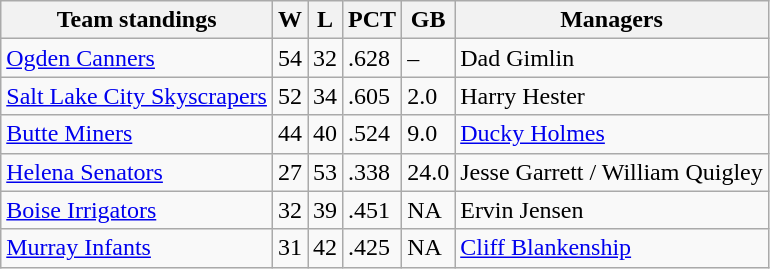<table class="wikitable">
<tr>
<th>Team standings</th>
<th>W</th>
<th>L</th>
<th>PCT</th>
<th>GB</th>
<th>Managers</th>
</tr>
<tr>
<td><a href='#'>Ogden Canners</a></td>
<td>54</td>
<td>32</td>
<td>.628</td>
<td>–</td>
<td>Dad Gimlin</td>
</tr>
<tr>
<td><a href='#'>Salt Lake City Skyscrapers</a></td>
<td>52</td>
<td>34</td>
<td>.605</td>
<td>2.0</td>
<td>Harry Hester</td>
</tr>
<tr>
<td><a href='#'>Butte Miners</a></td>
<td>44</td>
<td>40</td>
<td>.524</td>
<td>9.0</td>
<td><a href='#'>Ducky Holmes</a></td>
</tr>
<tr>
<td><a href='#'>Helena Senators</a></td>
<td>27</td>
<td>53</td>
<td>.338</td>
<td>24.0</td>
<td>Jesse Garrett / William Quigley</td>
</tr>
<tr>
<td><a href='#'>Boise Irrigators</a></td>
<td>32</td>
<td>39</td>
<td>.451</td>
<td>NA</td>
<td>Ervin Jensen</td>
</tr>
<tr>
<td><a href='#'>Murray Infants</a></td>
<td>31</td>
<td>42</td>
<td>.425</td>
<td>NA</td>
<td><a href='#'>Cliff Blankenship</a></td>
</tr>
</table>
